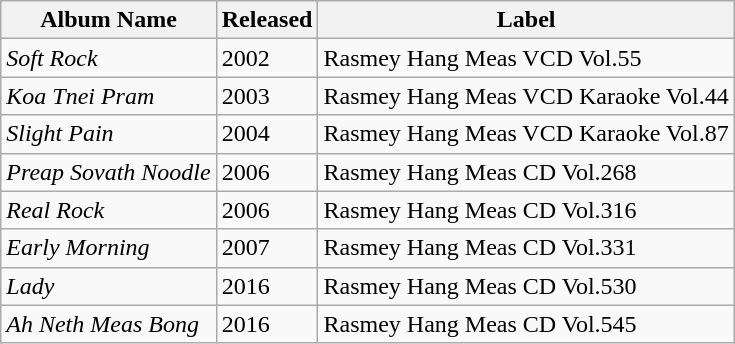<table class="wikitable sortable">
<tr>
<th>Album Name</th>
<th>Released</th>
<th>Label</th>
</tr>
<tr>
<td><em>Soft Rock</em></td>
<td>2002</td>
<td>Rasmey Hang Meas VCD Vol.55</td>
</tr>
<tr>
<td><em>Koa Tnei Pram</em></td>
<td>2003</td>
<td>Rasmey Hang Meas VCD Karaoke Vol.44</td>
</tr>
<tr>
<td><em>Slight Pain</em></td>
<td>2004</td>
<td>Rasmey Hang Meas VCD Karaoke Vol.87</td>
</tr>
<tr>
<td><em>Preap Sovath Noodle</em></td>
<td>2006</td>
<td>Rasmey Hang Meas CD Vol.268</td>
</tr>
<tr>
<td><em>Real Rock</em></td>
<td>2006</td>
<td>Rasmey Hang Meas CD Vol.316</td>
</tr>
<tr>
<td><em>Early Morning</em></td>
<td>2007</td>
<td>Rasmey Hang Meas CD Vol.331</td>
</tr>
<tr>
<td><em>Lady</em></td>
<td>2016</td>
<td>Rasmey Hang Meas CD Vol.530</td>
</tr>
<tr>
<td><em>Ah Neth Meas Bong</em></td>
<td>2016</td>
<td>Rasmey Hang Meas CD Vol.545</td>
</tr>
</table>
